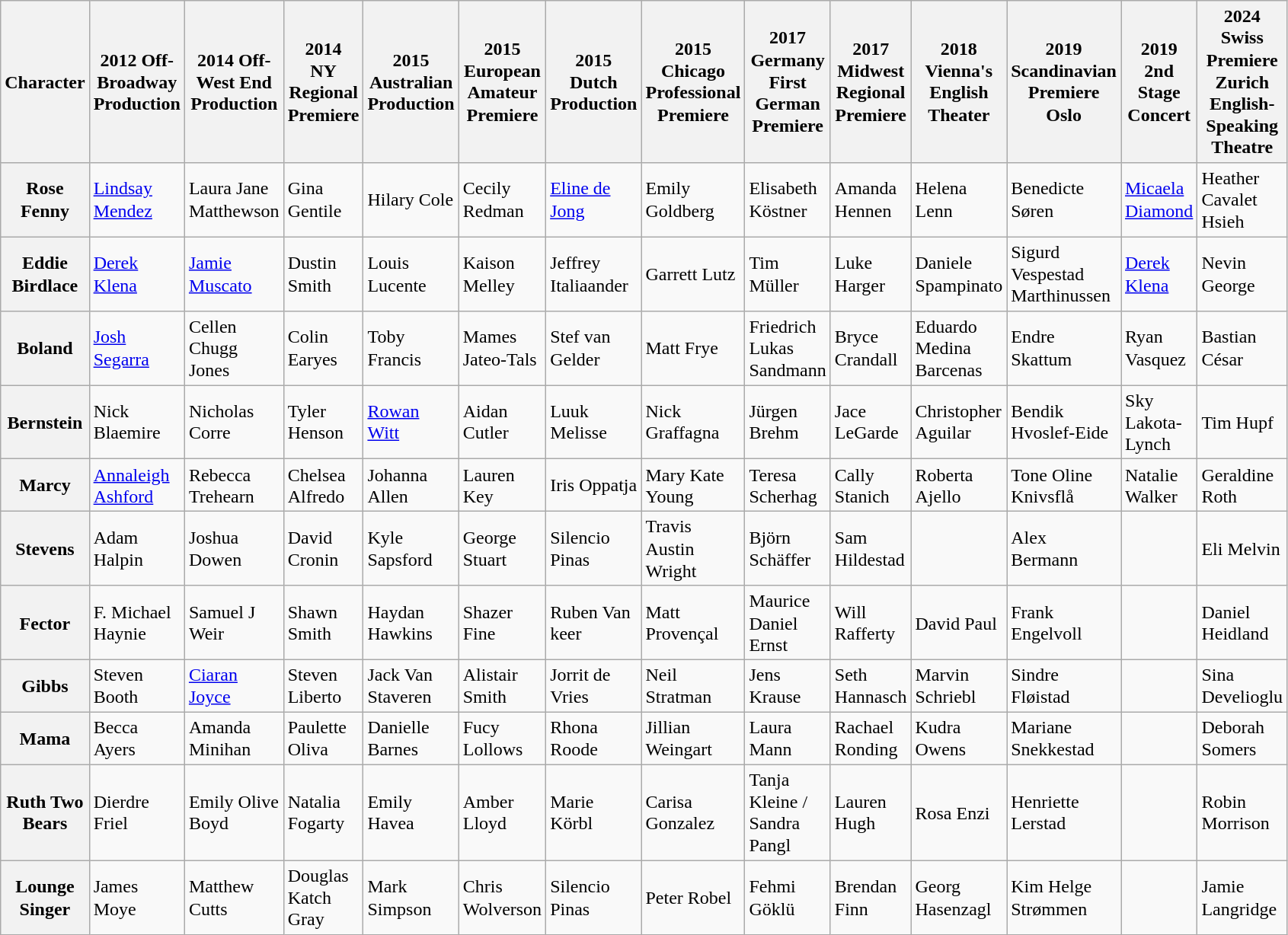<table class="wikitable" Class="wikitable" style="width:60%; font-size:100%; line-height:1.2">
<tr>
<th>Character</th>
<th>2012 Off-Broadway Production</th>
<th>2014 Off-West End Production</th>
<th>2014<br>NY  Regional Premiere</th>
<th>2015 Australian Production</th>
<th>2015 European Amateur Premiere</th>
<th>2015 Dutch Production</th>
<th>2015 Chicago Professional Premiere</th>
<th>2017 Germany First German Premiere</th>
<th>2017 Midwest Regional Premiere</th>
<th>2018 Vienna's English Theater</th>
<th>2019 Scandinavian Premiere Oslo</th>
<th>2019 2nd Stage Concert</th>
<th>2024 Swiss Premiere Zurich English-Speaking Theatre</th>
</tr>
<tr>
<th>Rose Fenny</th>
<td><a href='#'>Lindsay Mendez</a></td>
<td>Laura Jane Matthewson</td>
<td>Gina Gentile</td>
<td>Hilary Cole</td>
<td>Cecily Redman</td>
<td><a href='#'>Eline de Jong</a></td>
<td>Emily Goldberg</td>
<td>Elisabeth Köstner</td>
<td>Amanda Hennen</td>
<td>Helena Lenn</td>
<td>Benedicte Søren</td>
<td><a href='#'>Micaela Diamond</a></td>
<td>Heather Cavalet Hsieh</td>
</tr>
<tr>
<th>Eddie Birdlace</th>
<td><a href='#'>Derek Klena</a></td>
<td><a href='#'>Jamie Muscato</a></td>
<td>Dustin Smith</td>
<td>Louis Lucente</td>
<td>Kaison Melley</td>
<td>Jeffrey Italiaander</td>
<td>Garrett Lutz</td>
<td>Tim Müller</td>
<td>Luke Harger</td>
<td>Daniele Spampinato</td>
<td>Sigurd Vespestad Marthinussen</td>
<td><a href='#'>Derek Klena</a></td>
<td>Nevin George</td>
</tr>
<tr>
<th>Boland</th>
<td><a href='#'>Josh Segarra</a></td>
<td>Cellen Chugg Jones</td>
<td>Colin Earyes</td>
<td>Toby Francis</td>
<td>Mames Jateo-Tals</td>
<td>Stef van Gelder</td>
<td>Matt Frye</td>
<td>Friedrich Lukas Sandmann</td>
<td>Bryce Crandall</td>
<td>Eduardo Medina Barcenas</td>
<td>Endre Skattum</td>
<td>Ryan Vasquez</td>
<td>Bastian César</td>
</tr>
<tr>
<th>Bernstein</th>
<td>Nick Blaemire</td>
<td>Nicholas Corre</td>
<td>Tyler Henson</td>
<td><a href='#'>Rowan Witt</a></td>
<td>Aidan Cutler</td>
<td>Luuk Melisse</td>
<td>Nick Graffagna</td>
<td>Jürgen Brehm</td>
<td>Jace LeGarde</td>
<td>Christopher Aguilar</td>
<td>Bendik Hvoslef-Eide</td>
<td>Sky Lakota-Lynch</td>
<td>Tim Hupf</td>
</tr>
<tr>
<th>Marcy</th>
<td><a href='#'>Annaleigh Ashford</a></td>
<td>Rebecca Trehearn</td>
<td>Chelsea Alfredo</td>
<td>Johanna Allen</td>
<td>Lauren Key</td>
<td>Iris Oppatja</td>
<td>Mary Kate Young</td>
<td>Teresa Scherhag</td>
<td>Cally Stanich</td>
<td>Roberta Ajello</td>
<td>Tone Oline Knivsflå</td>
<td>Natalie Walker</td>
<td>Geraldine Roth</td>
</tr>
<tr>
<th>Stevens</th>
<td>Adam Halpin</td>
<td>Joshua Dowen</td>
<td>David Cronin</td>
<td>Kyle Sapsford</td>
<td>George Stuart</td>
<td>Silencio Pinas</td>
<td>Travis Austin Wright</td>
<td>Björn Schäffer</td>
<td>Sam Hildestad</td>
<td></td>
<td>Alex Bermann</td>
<td></td>
<td>Eli Melvin</td>
</tr>
<tr>
<th>Fector</th>
<td>F. Michael Haynie</td>
<td>Samuel J Weir</td>
<td>Shawn Smith</td>
<td>Haydan Hawkins</td>
<td>Shazer Fine</td>
<td>Ruben Van keer</td>
<td>Matt Provençal</td>
<td>Maurice Daniel Ernst</td>
<td>Will Rafferty</td>
<td>David Paul</td>
<td>Frank Engelvoll</td>
<td></td>
<td>Daniel Heidland</td>
</tr>
<tr>
<th>Gibbs</th>
<td>Steven Booth</td>
<td><a href='#'>Ciaran Joyce</a></td>
<td>Steven Liberto</td>
<td>Jack Van Staveren</td>
<td>Alistair Smith</td>
<td>Jorrit de Vries</td>
<td>Neil Stratman</td>
<td>Jens Krause</td>
<td>Seth Hannasch</td>
<td>Marvin Schriebl</td>
<td>Sindre Fløistad</td>
<td></td>
<td>Sina Develioglu</td>
</tr>
<tr>
<th>Mama</th>
<td>Becca Ayers</td>
<td>Amanda Minihan</td>
<td>Paulette Oliva</td>
<td>Danielle Barnes</td>
<td>Fucy Lollows</td>
<td>Rhona Roode</td>
<td>Jillian Weingart</td>
<td>Laura Mann</td>
<td>Rachael Ronding</td>
<td>Kudra Owens</td>
<td>Mariane Snekkestad</td>
<td></td>
<td>Deborah Somers</td>
</tr>
<tr>
<th>Ruth Two Bears</th>
<td>Dierdre Friel</td>
<td>Emily Olive Boyd</td>
<td>Natalia Fogarty</td>
<td>Emily Havea</td>
<td>Amber Lloyd</td>
<td>Marie Körbl</td>
<td>Carisa Gonzalez</td>
<td>Tanja Kleine / Sandra Pangl</td>
<td>Lauren Hugh</td>
<td>Rosa Enzi</td>
<td>Henriette Lerstad</td>
<td></td>
<td>Robin Morrison</td>
</tr>
<tr>
<th>Lounge Singer</th>
<td>James Moye</td>
<td>Matthew Cutts</td>
<td>Douglas Katch Gray</td>
<td>Mark Simpson</td>
<td>Chris Wolverson</td>
<td>Silencio Pinas</td>
<td>Peter Robel</td>
<td>Fehmi Göklü</td>
<td>Brendan Finn</td>
<td>Georg Hasenzagl</td>
<td>Kim Helge Strømmen</td>
<td></td>
<td>Jamie Langridge</td>
</tr>
</table>
